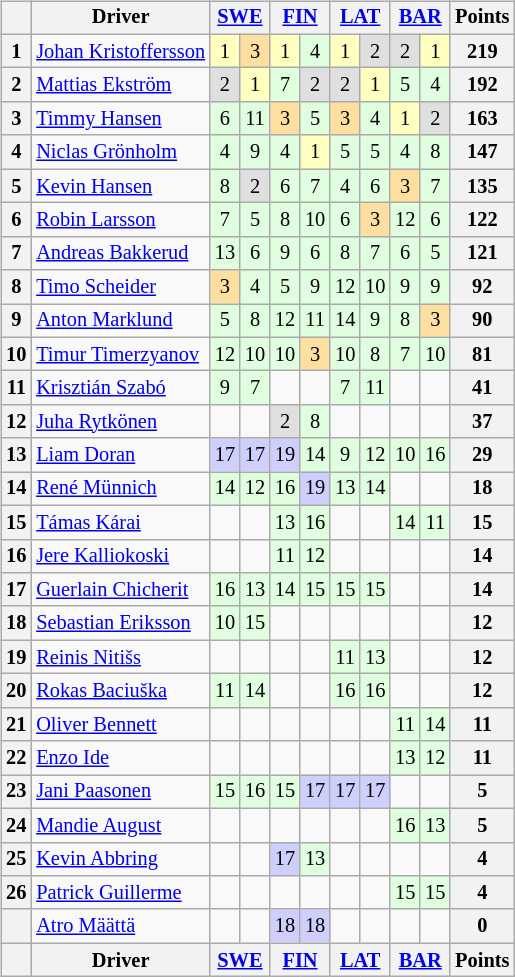<table>
<tr>
<td><br><table class="wikitable" style="font-size:85%; text-align:center;">
<tr>
<th></th>
<th>Driver</th>
<th colspan=2><a href='#'>SWE</a><br></th>
<th colspan=2><a href='#'>FIN</a><br></th>
<th colspan=2><a href='#'>LAT</a><br></th>
<th colspan=2><a href='#'>BAR</a><br></th>
<th>Points</th>
</tr>
<tr>
<th>1</th>
<td align=left> <a href='#'>Johan Kristoffersson</a></td>
<td style="background:#ffffbf;">1</td>
<td style="background:#ffdf9f;">3</td>
<td style="background:#ffffbf;">1</td>
<td style="background:#dfffdf;">4</td>
<td style="background:#ffffbf;">1</td>
<td style="background:#dfdfdf;">2</td>
<td style="background:#dfdfdf;">2</td>
<td style="background:#ffffbf;">1</td>
<th>219</th>
</tr>
<tr>
<th>2</th>
<td align=left> <a href='#'>Mattias Ekström</a></td>
<td style="background:#dfdfdf;">2</td>
<td style="background:#ffffbf;">1</td>
<td style="background:#dfffdf;">7</td>
<td style="background:#dfdfdf;">2</td>
<td style="background:#dfdfdf;">2</td>
<td style="background:#ffffbf;">1</td>
<td style="background:#dfffdf;">5</td>
<td style="background:#dfffdf;">4</td>
<th>192</th>
</tr>
<tr>
<th>3</th>
<td align=left> <a href='#'>Timmy Hansen</a></td>
<td style="background:#dfffdf;">6</td>
<td style="background:#dfffdf;">11</td>
<td style="background:#ffdf9f;">3</td>
<td style="background:#dfffdf;">5</td>
<td style="background:#ffdf9f;">3</td>
<td style="background:#dfffdf;">4</td>
<td style="background:#ffffbf;">1</td>
<td style="background:#dfdfdf;">2</td>
<th>163</th>
</tr>
<tr>
<th>4</th>
<td align=left> <a href='#'>Niclas Grönholm</a></td>
<td style="background:#dfffdf;">4</td>
<td style="background:#dfffdf;">9</td>
<td style="background:#dfffdf;">4</td>
<td style="background:#ffffbf;">1</td>
<td style="background:#dfffdf;">5</td>
<td style="background:#dfffdf;">5</td>
<td style="background:#dfffdf;">4</td>
<td style="background:#dfffdf;">8</td>
<th>147</th>
</tr>
<tr>
<th>5</th>
<td align=left> <a href='#'>Kevin Hansen</a></td>
<td style="background:#dfffdf;">8</td>
<td style="background:#dfdfdf;">2</td>
<td style="background:#dfffdf;">6</td>
<td style="background:#dfffdf;">7</td>
<td style="background:#dfffdf;">4</td>
<td style="background:#dfffdf;">6</td>
<td style="background:#ffdf9f;">3</td>
<td style="background:#dfffdf;">7</td>
<th>135</th>
</tr>
<tr>
<th>6</th>
<td align=left> <a href='#'>Robin Larsson</a></td>
<td style="background:#dfffdf;">7</td>
<td style="background:#dfffdf;">5</td>
<td style="background:#dfffdf;">8</td>
<td style="background:#dfffdf;">10</td>
<td style="background:#dfffdf;">6</td>
<td style="background:#ffdf9f;">3</td>
<td style="background:#dfffdf;">12</td>
<td style="background:#dfffdf;">6</td>
<th>122</th>
</tr>
<tr>
<th>7</th>
<td align=left> <a href='#'>Andreas Bakkerud</a></td>
<td style="background:#dfffdf;">13</td>
<td style="background:#dfffdf;">6</td>
<td style="background:#dfffdf;">9</td>
<td style="background:#dfffdf;">6</td>
<td style="background:#dfffdf;">8</td>
<td style="background:#dfffdf;">7</td>
<td style="background:#dfffdf;">6</td>
<td style="background:#dfffdf;">5</td>
<th>121</th>
</tr>
<tr>
<th>8</th>
<td align=left> <a href='#'>Timo Scheider</a></td>
<td style="background:#ffdf9f;">3</td>
<td style="background:#dfffdf;">4</td>
<td style="background:#dfffdf;">5</td>
<td style="background:#dfffdf;">9</td>
<td style="background:#dfffdf;">12</td>
<td style="background:#dfffdf;">10</td>
<td style="background:#dfffdf;">9</td>
<td style="background:#dfffdf;">9</td>
<th>92</th>
</tr>
<tr>
<th>9</th>
<td align=left> <a href='#'>Anton Marklund</a></td>
<td style="background:#dfffdf;">5</td>
<td style="background:#dfffdf;">8</td>
<td style="background:#dfffdf;">12</td>
<td style="background:#dfffdf;">11</td>
<td style="background:#dfffdf;">14</td>
<td style="background:#dfffdf;">9</td>
<td style="background:#dfffdf;">8</td>
<td style="background:#ffdf9f;">3</td>
<th>90</th>
</tr>
<tr>
<th>10</th>
<td align=left> <a href='#'>Timur Timerzyanov</a></td>
<td style="background:#dfffdf;">12</td>
<td style="background:#dfffdf;">10</td>
<td style="background:#dfffdf;">10</td>
<td style="background:#ffdf9f;">3</td>
<td style="background:#dfffdf;">10</td>
<td style="background:#dfffdf;">8</td>
<td style="background:#dfffdf;">7</td>
<td style="background:#dfffdf;">10</td>
<th>81</th>
</tr>
<tr>
<th>11</th>
<td align=left> <a href='#'>Krisztián Szabó</a></td>
<td style="background:#dfffdf;">9</td>
<td style="background:#dfffdf;">7</td>
<td></td>
<td></td>
<td style="background:#dfffdf;">7</td>
<td style="background:#dfffdf;">11</td>
<td></td>
<td></td>
<th>41</th>
</tr>
<tr>
<th>12</th>
<td align=left> <a href='#'>Juha Rytkönen</a></td>
<td></td>
<td></td>
<td style="background:#dfdfdf;">2</td>
<td style="background:#dfffdf;">8</td>
<td></td>
<td></td>
<td></td>
<td></td>
<th>37</th>
</tr>
<tr>
<th>13</th>
<td align=left> <a href='#'>Liam Doran</a></td>
<td style="background:#cfcfff;">17</td>
<td style="background:#cfcfff;">17</td>
<td style="background:#cfcfff;">19</td>
<td style="background:#dfffdf;">14</td>
<td style="background:#dfffdf;">9</td>
<td style="background:#dfffdf;">12</td>
<td style="background:#dfffdf;">10</td>
<td style="background:#dfffdf;">16</td>
<th>29</th>
</tr>
<tr>
<th>14</th>
<td align=left> <a href='#'>René Münnich</a></td>
<td style="background:#dfffdf;">14</td>
<td style="background:#dfffdf;">12</td>
<td style="background:#dfffdf;">16</td>
<td style="background:#cfcfff;">19</td>
<td style="background:#dfffdf;">13</td>
<td style="background:#dfffdf;">14</td>
<td></td>
<td></td>
<th>18</th>
</tr>
<tr>
<th>15</th>
<td align=left> <a href='#'>Támas Kárai</a></td>
<td></td>
<td></td>
<td style="background:#dfffdf;">13</td>
<td style="background:#dfffdf;">16</td>
<td></td>
<td></td>
<td style="background:#dfffdf;">14</td>
<td style="background:#dfffdf;">11</td>
<th>15</th>
</tr>
<tr>
<th>16</th>
<td align=left> <a href='#'>Jere Kalliokoski</a></td>
<td></td>
<td></td>
<td style="background:#dfffdf;">11</td>
<td style="background:#dfffdf;">12</td>
<td></td>
<td></td>
<td></td>
<td></td>
<th>14</th>
</tr>
<tr>
<th>17</th>
<td align=left> <a href='#'>Guerlain Chicherit</a></td>
<td style="background:#dfffdf;">16</td>
<td style="background:#dfffdf;">13</td>
<td style="background:#dfffdf;">14</td>
<td style="background:#dfffdf;">15</td>
<td style="background:#dfffdf;">15</td>
<td style="background:#dfffdf;">15</td>
<td></td>
<td></td>
<th>14</th>
</tr>
<tr>
<th>18</th>
<td align=left> <a href='#'>Sebastian Eriksson</a></td>
<td style="background:#dfffdf;">10</td>
<td style="background:#dfffdf;">15</td>
<td></td>
<td></td>
<td></td>
<td></td>
<td></td>
<td></td>
<th>12</th>
</tr>
<tr>
<th>19</th>
<td align=left> <a href='#'>Reinis Nitišs</a></td>
<td></td>
<td></td>
<td></td>
<td></td>
<td style="background:#dfffdf;">11</td>
<td style="background:#dfffdf;">13</td>
<td></td>
<td></td>
<th>12</th>
</tr>
<tr>
<th>20</th>
<td align=left> <a href='#'>Rokas Baciuška</a></td>
<td style="background:#dfffdf;">11</td>
<td style="background:#dfffdf;">14</td>
<td></td>
<td></td>
<td style="background:#dfffdf;">16</td>
<td style="background:#dfffdf;">16</td>
<td></td>
<td></td>
<th>12</th>
</tr>
<tr>
<th>21</th>
<td align=left> <a href='#'>Oliver Bennett</a></td>
<td></td>
<td></td>
<td></td>
<td></td>
<td></td>
<td></td>
<td style="background:#dfffdf;">11</td>
<td style="background:#dfffdf;">14</td>
<th>11</th>
</tr>
<tr>
<th>22</th>
<td align=left> <a href='#'>Enzo Ide</a></td>
<td></td>
<td></td>
<td></td>
<td></td>
<td></td>
<td></td>
<td style="background:#dfffdf;">13</td>
<td style="background:#dfffdf;">12</td>
<th>11</th>
</tr>
<tr>
<th>23</th>
<td align=left> <a href='#'>Jani Paasonen</a></td>
<td style="background:#dfffdf;">15</td>
<td style="background:#dfffdf;">16</td>
<td style="background:#dfffdf;">15</td>
<td style="background:#cfcfff;">17</td>
<td style="background:#cfcfff;">17</td>
<td style="background:#cfcfff;">17</td>
<td></td>
<td></td>
<th>5</th>
</tr>
<tr>
<th>24</th>
<td align=left> <a href='#'>Mandie August</a></td>
<td></td>
<td></td>
<td></td>
<td></td>
<td></td>
<td></td>
<td style="background:#dfffdf;">16</td>
<td style="background:#dfffdf;">13</td>
<th>5</th>
</tr>
<tr>
<th>25</th>
<td align=left> <a href='#'>Kevin Abbring</a></td>
<td></td>
<td></td>
<td style="background:#cfcfff;">17</td>
<td style="background:#dfffdf;">13</td>
<td></td>
<td></td>
<td></td>
<td></td>
<th>4</th>
</tr>
<tr>
<th>26</th>
<td align=left> <a href='#'>Patrick Guillerme</a></td>
<td></td>
<td></td>
<td></td>
<td></td>
<td></td>
<td></td>
<td style="background:#dfffdf;">15</td>
<td style="background:#dfffdf;">15</td>
<th>4</th>
</tr>
<tr>
<th></th>
<td align=left> <a href='#'>Atro Määttä</a></td>
<td></td>
<td></td>
<td style="background:#cfcfff;">18</td>
<td style="background:#cfcfff;">18</td>
<td></td>
<td></td>
<td></td>
<td></td>
<th>0</th>
</tr>
<tr>
<th></th>
<th>Driver</th>
<th colspan=2><a href='#'>SWE</a><br></th>
<th colspan=2><a href='#'>FIN</a><br></th>
<th colspan=2><a href='#'>LAT</a><br></th>
<th colspan=2><a href='#'>BAR</a><br></th>
<th>Points</th>
</tr>
</table>
</td>
<td valign="top"><br></td>
</tr>
</table>
